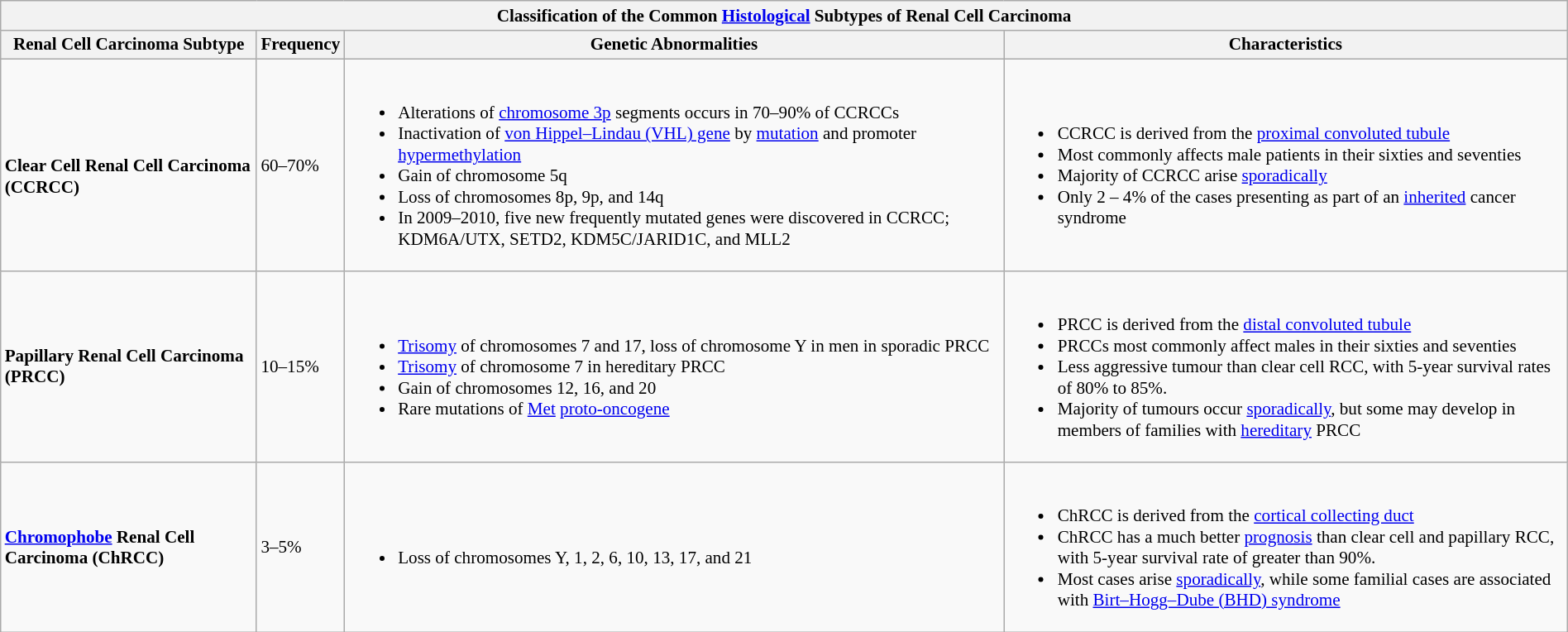<table class="wikitable collapsible collapsed" style="font-size:88%; width:100%">
<tr>
<th colspan=4>Classification of the Common <a href='#'>Histological</a> Subtypes of Renal Cell Carcinoma</th>
</tr>
<tr>
<th>Renal Cell Carcinoma Subtype</th>
<th>Frequency</th>
<th>Genetic Abnormalities</th>
<th>Characteristics</th>
</tr>
<tr>
<td><br><strong>Clear Cell Renal Cell Carcinoma (CCRCC)</strong>
</td>
<td>60–70%</td>
<td><br><ul><li>Alterations of <a href='#'>chromosome 3p</a> segments occurs in 70–90% of CCRCCs</li><li>Inactivation of <a href='#'>von Hippel–Lindau (VHL) gene</a> by <a href='#'>mutation</a> and promoter <a href='#'>hypermethylation</a></li><li>Gain of chromosome 5q</li><li>Loss of chromosomes 8p, 9p, and 14q</li><li>In 2009–2010, five new frequently mutated genes were discovered in CCRCC; KDM6A/UTX, SETD2, KDM5C/JARID1C, and MLL2</li></ul></td>
<td><br><ul><li>CCRCC is derived from the <a href='#'>proximal convoluted tubule</a></li><li>Most commonly affects male patients in their sixties and seventies</li><li>Majority of CCRCC arise <a href='#'>sporadically</a></li><li>Only 2 – 4% of the cases presenting as part of an <a href='#'>inherited</a> cancer syndrome</li></ul></td>
</tr>
<tr>
<td><strong>Papillary Renal Cell Carcinoma (PRCC)</strong><br></td>
<td>10–15%</td>
<td><br><ul><li><a href='#'>Trisomy</a> of chromosomes 7 and 17, loss of chromosome Y in men in sporadic PRCC</li><li><a href='#'>Trisomy</a> of chromosome 7 in hereditary PRCC</li><li>Gain of chromosomes 12, 16, and 20</li><li>Rare mutations of <a href='#'>Met</a> <a href='#'>proto-oncogene</a></li></ul></td>
<td><br><ul><li>PRCC is derived from the <a href='#'>distal convoluted tubule</a></li><li>PRCCs most commonly affect males in their sixties and seventies</li><li>Less aggressive tumour than clear cell RCC, with 5-year survival rates of 80% to 85%.</li><li>Majority of tumours occur <a href='#'>sporadically</a>, but some may develop in members of families with <a href='#'>hereditary</a> PRCC</li></ul></td>
</tr>
<tr>
<td><strong><a href='#'>Chromophobe</a> Renal Cell Carcinoma (ChRCC)</strong><br></td>
<td>3–5%</td>
<td><br><ul><li>Loss of chromosomes Y, 1, 2, 6, 10, 13, 17, and 21</li></ul></td>
<td><br><ul><li>ChRCC is derived from the <a href='#'>cortical collecting duct</a></li><li>ChRCC has a much better <a href='#'>prognosis</a> than clear cell and papillary RCC, with 5-year survival rate of greater than 90%.</li><li>Most cases arise <a href='#'>sporadically</a>, while some familial cases are associated with <a href='#'>Birt–Hogg–Dube (BHD) syndrome</a></li></ul></td>
</tr>
</table>
